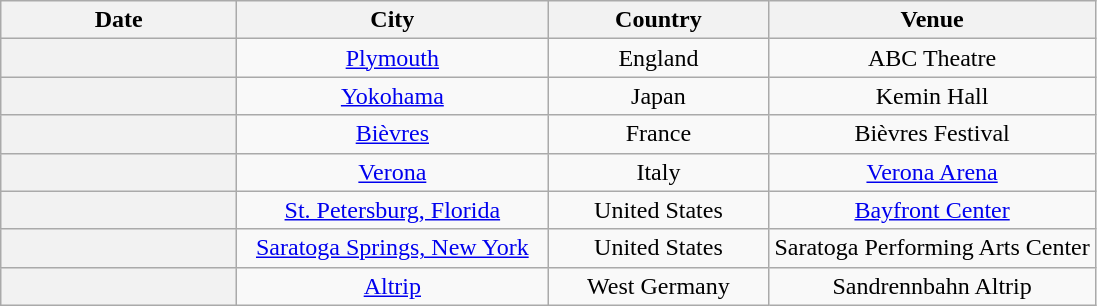<table class="wikitable plainrowheaders" style="text-align:center;">
<tr>
<th scope="col" style="width:150px;">Date</th>
<th scope="col" style="width:200px;">City</th>
<th scope="col" style="width:140px;">Country</th>
<th scope="col">Venue</th>
</tr>
<tr>
<th scope="row"></th>
<td><a href='#'>Plymouth</a></td>
<td>England</td>
<td>ABC Theatre</td>
</tr>
<tr>
<th scope="row"></th>
<td><a href='#'>Yokohama</a></td>
<td>Japan</td>
<td>Kemin Hall</td>
</tr>
<tr>
<th scope="row"></th>
<td><a href='#'>Bièvres</a></td>
<td>France</td>
<td>Bièvres Festival</td>
</tr>
<tr>
<th scope="row"></th>
<td><a href='#'>Verona</a></td>
<td>Italy</td>
<td><a href='#'>Verona Arena</a></td>
</tr>
<tr>
<th scope="row"></th>
<td><a href='#'>St. Petersburg, Florida</a></td>
<td>United States</td>
<td><a href='#'>Bayfront Center</a></td>
</tr>
<tr>
<th scope="row"></th>
<td><a href='#'>Saratoga Springs, New York</a></td>
<td>United States</td>
<td>Saratoga Performing Arts Center</td>
</tr>
<tr>
<th scope="row"></th>
<td><a href='#'>Altrip</a></td>
<td>West Germany</td>
<td>Sandrennbahn Altrip</td>
</tr>
</table>
